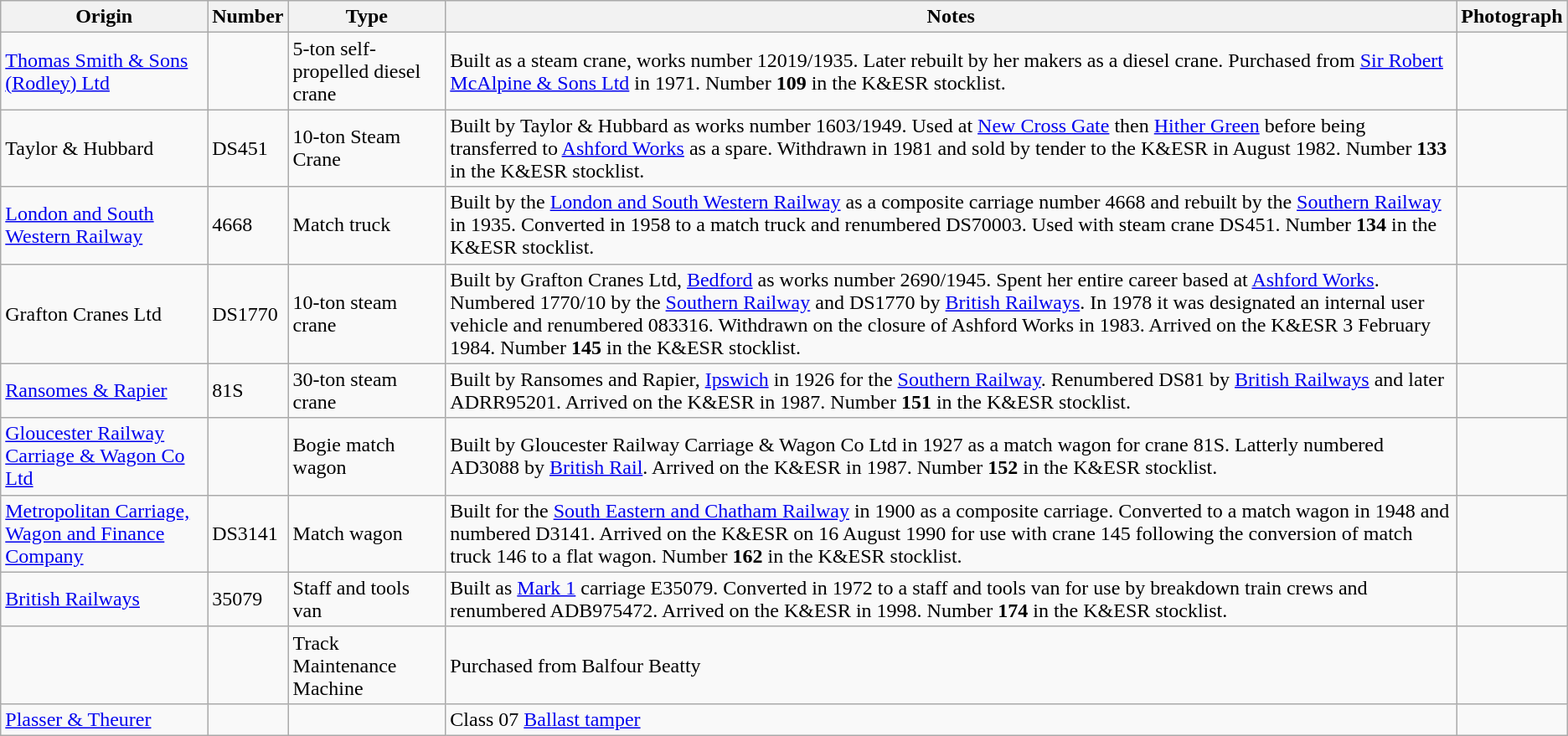<table class="wikitable">
<tr>
<th>Origin</th>
<th>Number</th>
<th>Type</th>
<th>Notes</th>
<th>Photograph</th>
</tr>
<tr>
<td><a href='#'>Thomas Smith & Sons (Rodley) Ltd</a></td>
<td></td>
<td>5-ton self-propelled diesel crane</td>
<td>Built as a steam crane, works number 12019/1935. Later rebuilt by her makers as a diesel crane. Purchased from <a href='#'>Sir Robert McAlpine & Sons Ltd</a> in 1971. Number <strong>109</strong> in the K&ESR stocklist. </td>
<td></td>
</tr>
<tr>
<td>Taylor & Hubbard</td>
<td>DS451</td>
<td>10-ton Steam Crane</td>
<td>Built by Taylor & Hubbard as works number 1603/1949. Used at <a href='#'>New Cross Gate</a> then <a href='#'>Hither Green</a> before being transferred to <a href='#'>Ashford Works</a> as a spare. Withdrawn in 1981 and sold by tender to the K&ESR in August 1982. Number <strong>133</strong> in the K&ESR stocklist.</td>
<td></td>
</tr>
<tr>
<td><a href='#'>London and South Western Railway</a></td>
<td>4668</td>
<td>Match truck</td>
<td>Built by the <a href='#'>London and South Western Railway</a> as a  composite carriage number 4668 and rebuilt by the <a href='#'>Southern Railway</a> in 1935. Converted in 1958 to a match truck and renumbered DS70003. Used with steam crane DS451. Number <strong>134</strong> in the K&ESR stocklist.</td>
<td></td>
</tr>
<tr>
<td>Grafton Cranes Ltd</td>
<td>DS1770</td>
<td>10-ton steam crane</td>
<td>Built by Grafton Cranes Ltd, <a href='#'>Bedford</a> as works number 2690/1945. Spent her entire career based at <a href='#'>Ashford Works</a>. Numbered 1770/10 by the <a href='#'>Southern Railway</a> and DS1770 by <a href='#'>British Railways</a>. In 1978 it was designated an internal user vehicle and renumbered 083316. Withdrawn on the closure of Ashford Works in 1983. Arrived on the K&ESR 3 February 1984. Number <strong>145</strong> in the K&ESR stocklist.</td>
<td></td>
</tr>
<tr>
<td><a href='#'>Ransomes & Rapier</a></td>
<td>81S</td>
<td>30-ton steam crane</td>
<td>Built by Ransomes and Rapier, <a href='#'>Ipswich</a> in 1926 for the <a href='#'>Southern Railway</a>. Renumbered DS81 by <a href='#'>British Railways</a> and later ADRR95201. Arrived on the K&ESR in 1987. Number <strong>151</strong> in the K&ESR stocklist.</td>
<td></td>
</tr>
<tr>
<td><a href='#'>Gloucester Railway Carriage & Wagon Co Ltd</a></td>
<td></td>
<td>Bogie match wagon</td>
<td>Built by Gloucester Railway Carriage & Wagon Co Ltd in 1927 as a match wagon for crane 81S. Latterly numbered AD3088 by <a href='#'>British Rail</a>. Arrived on the K&ESR in 1987. Number <strong>152</strong> in the K&ESR stocklist.</td>
<td></td>
</tr>
<tr>
<td><a href='#'>Metropolitan Carriage, Wagon and Finance Company</a></td>
<td>DS3141</td>
<td>Match wagon</td>
<td>Built for the <a href='#'>South Eastern and Chatham Railway</a> in 1900 as a composite carriage. Converted to a match wagon in 1948 and numbered D3141. Arrived on the K&ESR on 16 August 1990 for use with crane 145 following the conversion of match truck 146 to a flat wagon. Number <strong>162</strong> in the K&ESR stocklist.</td>
<td></td>
</tr>
<tr>
<td><a href='#'>British Railways</a></td>
<td>35079</td>
<td>Staff and tools van</td>
<td>Built as <a href='#'>Mark 1</a> carriage E35079. Converted in 1972 to a staff and tools van for use by breakdown train crews and renumbered ADB975472. Arrived on the K&ESR in 1998. Number <strong>174</strong> in the K&ESR stocklist.</td>
<td></td>
</tr>
<tr>
<td></td>
<td></td>
<td>Track Maintenance Machine</td>
<td>Purchased from Balfour Beatty</td>
<td></td>
</tr>
<tr>
<td><a href='#'>Plasser & Theurer</a></td>
<td></td>
<td></td>
<td>Class 07 <a href='#'>Ballast tamper</a></td>
<td></td>
</tr>
</table>
